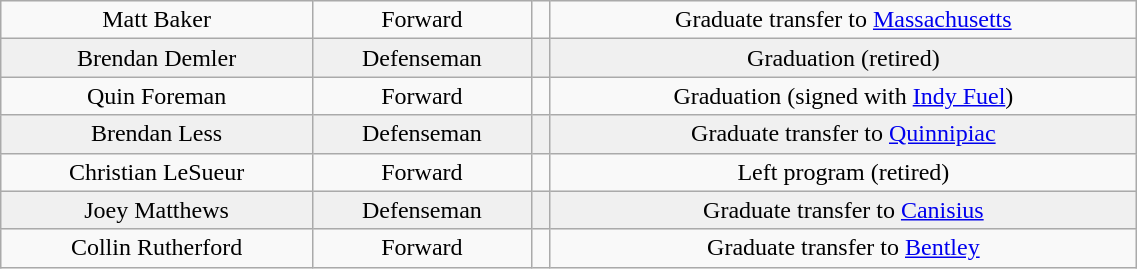<table class="wikitable" width="60%">
<tr align="center" bgcolor="">
<td>Matt Baker</td>
<td>Forward</td>
<td></td>
<td>Graduate transfer to <a href='#'>Massachusetts</a></td>
</tr>
<tr align="center" bgcolor="f0f0f0">
<td>Brendan Demler</td>
<td>Defenseman</td>
<td></td>
<td>Graduation (retired)</td>
</tr>
<tr align="center" bgcolor="">
<td>Quin Foreman</td>
<td>Forward</td>
<td></td>
<td>Graduation (signed with <a href='#'>Indy Fuel</a>)</td>
</tr>
<tr align="center" bgcolor="f0f0f0">
<td>Brendan Less</td>
<td>Defenseman</td>
<td></td>
<td>Graduate transfer to <a href='#'>Quinnipiac</a></td>
</tr>
<tr align="center" bgcolor="">
<td>Christian LeSueur</td>
<td>Forward</td>
<td></td>
<td>Left program (retired)</td>
</tr>
<tr align="center" bgcolor="f0f0f0">
<td>Joey Matthews</td>
<td>Defenseman</td>
<td></td>
<td>Graduate transfer to <a href='#'>Canisius</a></td>
</tr>
<tr align="center" bgcolor="">
<td>Collin Rutherford</td>
<td>Forward</td>
<td></td>
<td>Graduate transfer to <a href='#'>Bentley</a></td>
</tr>
</table>
